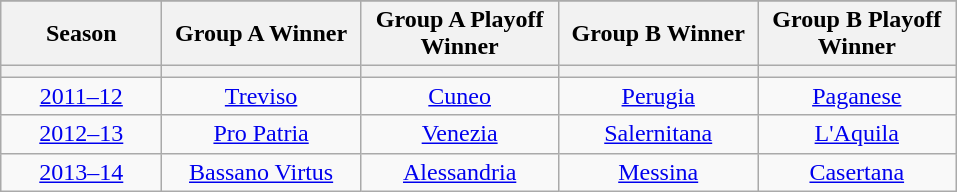<table class="wikitable" style="text-align: center">
<tr>
</tr>
<tr>
<th>Season</th>
<th>Group A Winner</th>
<th>Group A Playoff Winner</th>
<th>Group B Winner</th>
<th>Group B Playoff Winner</th>
</tr>
<tr>
<th width=100></th>
<th width=125></th>
<th width=125></th>
<th width=125></th>
<th width=125></th>
</tr>
<tr>
<td><a href='#'>2011–12</a></td>
<td><a href='#'>Treviso</a></td>
<td><a href='#'>Cuneo</a></td>
<td><a href='#'>Perugia</a></td>
<td><a href='#'>Paganese</a></td>
</tr>
<tr>
<td><a href='#'>2012–13</a></td>
<td><a href='#'>Pro Patria</a></td>
<td><a href='#'>Venezia</a></td>
<td><a href='#'>Salernitana</a></td>
<td><a href='#'>L'Aquila</a></td>
</tr>
<tr>
<td><a href='#'>2013–14</a></td>
<td><a href='#'>Bassano Virtus</a></td>
<td><a href='#'>Alessandria</a></td>
<td><a href='#'>Messina</a></td>
<td><a href='#'>Casertana</a></td>
</tr>
</table>
